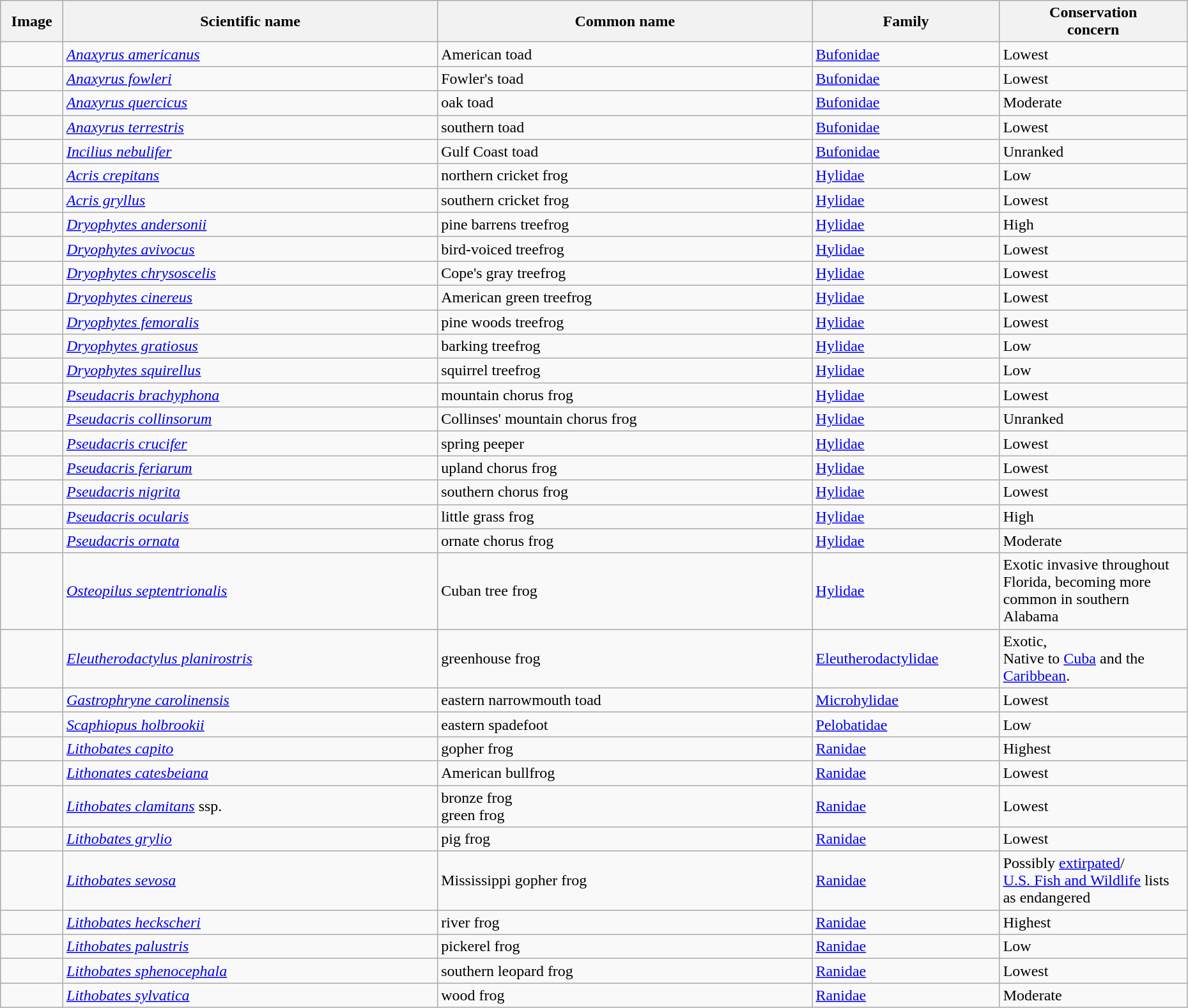<table class="wikitable sortable" style="width:98%;">
<tr>
<th style="width:5%;"  class="unsortable">Image</th>
<th style="width:30%;">Scientific name</th>
<th style="width:30%;">Common name</th>
<th style="width:15%;">Family</th>
<th style="width:15%;">Conservation<br>concern</th>
</tr>
<tr>
<td></td>
<td><em><a href='#'>Anaxyrus americanus</a></em></td>
<td>American toad</td>
<td><a href='#'>Bufonidae</a></td>
<td>Lowest</td>
</tr>
<tr>
<td></td>
<td><em><a href='#'>Anaxyrus fowleri</a></em></td>
<td>Fowler's toad</td>
<td><a href='#'>Bufonidae</a></td>
<td>Lowest</td>
</tr>
<tr>
<td></td>
<td><em><a href='#'>Anaxyrus quercicus</a></em></td>
<td>oak toad</td>
<td><a href='#'>Bufonidae</a></td>
<td>Moderate</td>
</tr>
<tr>
<td></td>
<td><em><a href='#'>Anaxyrus terrestris</a></em></td>
<td>southern toad</td>
<td><a href='#'>Bufonidae</a></td>
<td>Lowest</td>
</tr>
<tr>
<td></td>
<td><em><a href='#'>Incilius nebulifer</a></em></td>
<td>Gulf Coast toad</td>
<td><a href='#'>Bufonidae</a></td>
<td>Unranked</td>
</tr>
<tr>
<td></td>
<td><em><a href='#'>Acris crepitans</a></em></td>
<td>northern cricket frog</td>
<td><a href='#'>Hylidae</a></td>
<td>Low</td>
</tr>
<tr>
<td></td>
<td><em><a href='#'>Acris gryllus</a></em></td>
<td>southern cricket frog</td>
<td><a href='#'>Hylidae</a></td>
<td>Lowest</td>
</tr>
<tr>
<td></td>
<td><em><a href='#'>Dryophytes andersonii</a></em></td>
<td>pine barrens treefrog</td>
<td><a href='#'>Hylidae</a></td>
<td>High</td>
</tr>
<tr>
<td></td>
<td><em><a href='#'>Dryophytes avivocus</a></em></td>
<td>bird-voiced treefrog</td>
<td><a href='#'>Hylidae</a></td>
<td>Lowest</td>
</tr>
<tr>
<td></td>
<td><em><a href='#'>Dryophytes chrysoscelis</a></em></td>
<td>Cope's gray treefrog</td>
<td><a href='#'>Hylidae</a></td>
<td>Lowest</td>
</tr>
<tr>
<td></td>
<td><em><a href='#'>Dryophytes cinereus</a></em></td>
<td>American green treefrog</td>
<td><a href='#'>Hylidae</a></td>
<td>Lowest</td>
</tr>
<tr>
<td></td>
<td><em><a href='#'>Dryophytes femoralis</a></em></td>
<td>pine woods treefrog</td>
<td><a href='#'>Hylidae</a></td>
<td>Lowest</td>
</tr>
<tr>
<td></td>
<td><em><a href='#'>Dryophytes gratiosus</a></em></td>
<td>barking treefrog</td>
<td><a href='#'>Hylidae</a></td>
<td>Low</td>
</tr>
<tr>
<td></td>
<td><em><a href='#'>Dryophytes squirellus</a></em></td>
<td>squirrel treefrog</td>
<td><a href='#'>Hylidae</a></td>
<td>Low</td>
</tr>
<tr>
<td></td>
<td><em><a href='#'>Pseudacris brachyphona</a></em></td>
<td>mountain chorus frog</td>
<td><a href='#'>Hylidae</a></td>
<td>Lowest</td>
</tr>
<tr>
<td></td>
<td><em><a href='#'>Pseudacris collinsorum</a></em></td>
<td>Collinses' mountain chorus frog</td>
<td><a href='#'>Hylidae</a></td>
<td>Unranked</td>
</tr>
<tr>
<td></td>
<td><em><a href='#'>Pseudacris crucifer</a></em></td>
<td>spring peeper</td>
<td><a href='#'>Hylidae</a></td>
<td>Lowest</td>
</tr>
<tr>
<td></td>
<td><em><a href='#'>Pseudacris feriarum</a></em></td>
<td>upland chorus frog</td>
<td><a href='#'>Hylidae</a></td>
<td>Lowest</td>
</tr>
<tr>
<td></td>
<td><em><a href='#'>Pseudacris nigrita</a></em></td>
<td>southern chorus frog</td>
<td><a href='#'>Hylidae</a></td>
<td>Lowest</td>
</tr>
<tr>
<td></td>
<td><em><a href='#'>Pseudacris ocularis</a></em></td>
<td>little grass frog</td>
<td><a href='#'>Hylidae</a></td>
<td>High</td>
</tr>
<tr>
<td></td>
<td><em><a href='#'>Pseudacris ornata</a></em></td>
<td>ornate chorus frog</td>
<td><a href='#'>Hylidae</a></td>
<td>Moderate</td>
</tr>
<tr>
<td></td>
<td><em><a href='#'>Osteopilus septentrionalis</a></em></td>
<td>Cuban tree frog</td>
<td><a href='#'>Hylidae</a></td>
<td>Exotic invasive throughout Florida, becoming more common in southern Alabama</td>
</tr>
<tr>
<td></td>
<td><em><a href='#'>Eleutherodactylus planirostris</a></em></td>
<td>greenhouse frog</td>
<td><a href='#'>Eleutherodactylidae</a></td>
<td>Exotic,<br>Native to <a href='#'>Cuba</a> and the <a href='#'>Caribbean</a>.</td>
</tr>
<tr>
<td></td>
<td><em><a href='#'>Gastrophryne carolinensis</a></em></td>
<td>eastern narrowmouth toad</td>
<td><a href='#'>Microhylidae</a></td>
<td>Lowest</td>
</tr>
<tr>
<td></td>
<td><em><a href='#'>Scaphiopus holbrookii</a></em></td>
<td>eastern spadefoot</td>
<td><a href='#'>Pelobatidae</a></td>
<td>Low</td>
</tr>
<tr>
<td></td>
<td><em><a href='#'>Lithobates capito</a></em></td>
<td>gopher frog</td>
<td><a href='#'>Ranidae</a></td>
<td>Highest</td>
</tr>
<tr>
<td></td>
<td><em><a href='#'>Lithonates catesbeiana</a></em></td>
<td>American bullfrog</td>
<td><a href='#'>Ranidae</a></td>
<td>Lowest</td>
</tr>
<tr>
<td></td>
<td><em><a href='#'>Lithobates clamitans</a></em> ssp.</td>
<td>bronze frog<br>green frog</td>
<td><a href='#'>Ranidae</a></td>
<td>Lowest</td>
</tr>
<tr>
<td></td>
<td><em><a href='#'>Lithobates grylio</a></em></td>
<td>pig frog</td>
<td><a href='#'>Ranidae</a></td>
<td>Lowest</td>
</tr>
<tr>
<td></td>
<td><em><a href='#'>Lithobates sevosa</a></em></td>
<td>Mississippi gopher frog</td>
<td><a href='#'>Ranidae</a></td>
<td>Possibly <a href='#'>extirpated</a>/<br><a href='#'>U.S. Fish and Wildlife</a> lists as endangered</td>
</tr>
<tr>
<td></td>
<td><em><a href='#'>Lithobates heckscheri</a></em></td>
<td>river frog</td>
<td><a href='#'>Ranidae</a></td>
<td>Highest</td>
</tr>
<tr>
<td></td>
<td><em><a href='#'>Lithobates palustris</a></em></td>
<td>pickerel frog</td>
<td><a href='#'>Ranidae</a></td>
<td>Low</td>
</tr>
<tr>
<td></td>
<td><em><a href='#'>Lithobates sphenocephala</a></em></td>
<td>southern leopard frog</td>
<td><a href='#'>Ranidae</a></td>
<td>Lowest</td>
</tr>
<tr>
<td></td>
<td><em><a href='#'>Lithobates sylvatica</a></em></td>
<td>wood frog</td>
<td><a href='#'>Ranidae</a></td>
<td>Moderate</td>
</tr>
</table>
